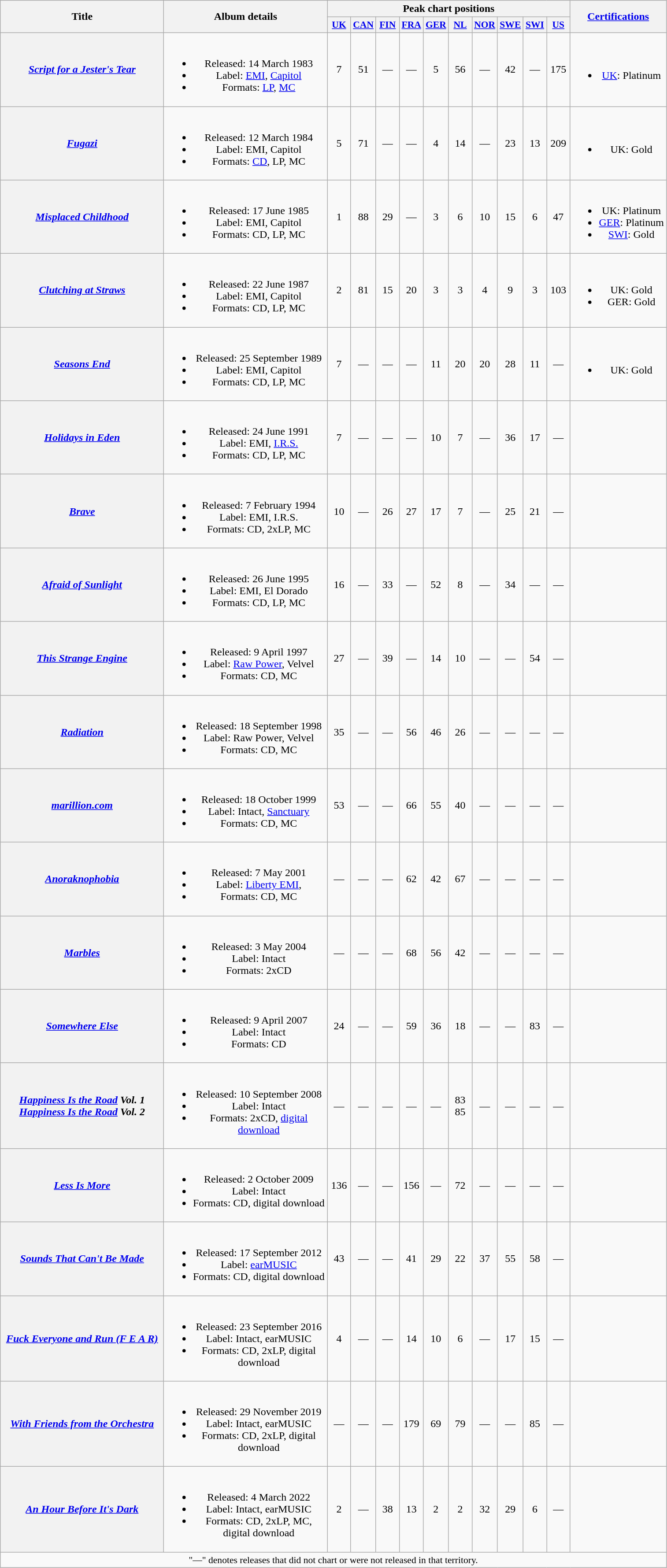<table class="wikitable plainrowheaders" style="text-align:center;">
<tr>
<th rowspan="2" scope="col" style="width:15em;">Title</th>
<th rowspan="2" scope="col" style="width:15em;">Album details</th>
<th colspan="10">Peak chart positions</th>
<th rowspan="2"><a href='#'>Certifications</a></th>
</tr>
<tr>
<th scope="col" style="width:2em;font-size:90%;"><a href='#'>UK</a><br></th>
<th scope="col" style="width:2em;font-size:90%;"><a href='#'>CAN</a><br></th>
<th scope="col" style="width:2em;font-size:90%;"><a href='#'>FIN</a><br></th>
<th scope="col" style="width:2em;font-size:90%;"><a href='#'>FRA</a><br></th>
<th scope="col" style="width:2em;font-size:90%;"><a href='#'>GER</a><br></th>
<th scope="col" style="width:2em;font-size:90%;"><a href='#'>NL</a><br></th>
<th scope="col" style="width:2em;font-size:90%;"><a href='#'>NOR</a><br></th>
<th scope="col" style="width:2em;font-size:90%;"><a href='#'>SWE</a><br></th>
<th scope="col" style="width:2em;font-size:90%;"><a href='#'>SWI</a><br></th>
<th scope="col" style="width:2em;font-size:90%;"><a href='#'>US</a><br></th>
</tr>
<tr>
<th scope="row"><em><a href='#'>Script for a Jester's Tear</a></em></th>
<td><br><ul><li>Released: 14 March 1983</li><li>Label: <a href='#'>EMI</a>, <a href='#'>Capitol</a></li><li>Formats: <a href='#'>LP</a>, <a href='#'>MC</a></li></ul></td>
<td>7</td>
<td>51</td>
<td>—</td>
<td>—</td>
<td>5</td>
<td>56</td>
<td>—</td>
<td>42</td>
<td>—</td>
<td>175</td>
<td><br><ul><li><a href='#'>UK</a>: Platinum</li></ul></td>
</tr>
<tr>
<th scope="row"><em><a href='#'>Fugazi</a></em></th>
<td><br><ul><li>Released: 12 March 1984</li><li>Label: EMI, Capitol</li><li>Formats: <a href='#'>CD</a>, LP, MC</li></ul></td>
<td>5</td>
<td>71</td>
<td>—</td>
<td>—</td>
<td>4</td>
<td>14</td>
<td>—</td>
<td>23</td>
<td>13</td>
<td>209</td>
<td><br><ul><li>UK: Gold</li></ul></td>
</tr>
<tr>
<th scope="row"><em><a href='#'>Misplaced Childhood</a></em></th>
<td><br><ul><li>Released: 17 June 1985</li><li>Label: EMI, Capitol</li><li>Formats: CD, LP, MC</li></ul></td>
<td>1</td>
<td>88</td>
<td>29</td>
<td>—</td>
<td>3</td>
<td>6</td>
<td>10</td>
<td>15</td>
<td>6</td>
<td>47</td>
<td><br><ul><li>UK: Platinum</li><li><a href='#'>GER</a>: Platinum</li><li><a href='#'>SWI</a>: Gold</li></ul></td>
</tr>
<tr>
<th scope="row"><em><a href='#'>Clutching at Straws</a></em></th>
<td><br><ul><li>Released: 22 June 1987</li><li>Label: EMI, Capitol</li><li>Formats: CD, LP, MC</li></ul></td>
<td>2</td>
<td>81</td>
<td>15</td>
<td>20</td>
<td>3</td>
<td>3</td>
<td>4</td>
<td>9</td>
<td>3</td>
<td>103</td>
<td><br><ul><li>UK: Gold</li><li>GER: Gold</li></ul></td>
</tr>
<tr>
<th scope="row"><em><a href='#'>Seasons End</a></em></th>
<td><br><ul><li>Released: 25 September 1989</li><li>Label: EMI, Capitol</li><li>Formats: CD, LP, MC</li></ul></td>
<td>7</td>
<td>—</td>
<td>—</td>
<td>—</td>
<td>11</td>
<td>20</td>
<td>20</td>
<td>28</td>
<td>11</td>
<td>—</td>
<td><br><ul><li>UK: Gold</li></ul></td>
</tr>
<tr>
<th scope="row"><em><a href='#'>Holidays in Eden</a></em></th>
<td><br><ul><li>Released: 24 June 1991</li><li>Label: EMI, <a href='#'>I.R.S.</a></li><li>Formats: CD, LP, MC</li></ul></td>
<td>7</td>
<td>—</td>
<td>—</td>
<td>—</td>
<td>10</td>
<td>7</td>
<td>—</td>
<td>36</td>
<td>17</td>
<td>—</td>
<td></td>
</tr>
<tr>
<th scope="row"><em><a href='#'>Brave</a></em></th>
<td><br><ul><li>Released: 7 February 1994</li><li>Label: EMI, I.R.S.</li><li>Formats: CD, 2xLP, MC</li></ul></td>
<td>10</td>
<td>—</td>
<td>26</td>
<td>27</td>
<td>17</td>
<td>7</td>
<td>—</td>
<td>25</td>
<td>21</td>
<td>—</td>
<td></td>
</tr>
<tr>
<th scope="row"><em><a href='#'>Afraid of Sunlight</a></em></th>
<td><br><ul><li>Released: 26 June 1995</li><li>Label: EMI, El Dorado</li><li>Formats: CD, LP, MC</li></ul></td>
<td>16</td>
<td>—</td>
<td>33</td>
<td>—</td>
<td>52</td>
<td>8</td>
<td>—</td>
<td>34</td>
<td>—</td>
<td>—</td>
<td></td>
</tr>
<tr>
<th scope="row"><em><a href='#'>This Strange Engine</a></em></th>
<td><br><ul><li>Released: 9 April 1997</li><li>Label: <a href='#'>Raw Power</a>, Velvel</li><li>Formats: CD, MC</li></ul></td>
<td>27</td>
<td>—</td>
<td>39</td>
<td>—</td>
<td>14</td>
<td>10</td>
<td>—</td>
<td>—</td>
<td>54</td>
<td>—</td>
<td></td>
</tr>
<tr>
<th scope="row"><em><a href='#'>Radiation</a></em></th>
<td><br><ul><li>Released: 18 September 1998</li><li>Label: Raw Power, Velvel</li><li>Formats: CD, MC</li></ul></td>
<td>35</td>
<td>—</td>
<td>—</td>
<td>56</td>
<td>46</td>
<td>26</td>
<td>—</td>
<td>—</td>
<td>—</td>
<td>—</td>
<td></td>
</tr>
<tr>
<th scope="row"><em><a href='#'>marillion.com</a></em></th>
<td><br><ul><li>Released: 18 October 1999</li><li>Label: Intact, <a href='#'>Sanctuary</a></li><li>Formats: CD, MC</li></ul></td>
<td>53</td>
<td>—</td>
<td>—</td>
<td>66</td>
<td>55</td>
<td>40</td>
<td>—</td>
<td>—</td>
<td>—</td>
<td>—</td>
<td></td>
</tr>
<tr>
<th scope="row"><em><a href='#'>Anoraknophobia</a></em></th>
<td><br><ul><li>Released: 7 May 2001</li><li>Label: <a href='#'>Liberty EMI</a>,</li><li>Formats: CD, MC</li></ul></td>
<td>—</td>
<td>—</td>
<td>—</td>
<td>62</td>
<td>42</td>
<td>67</td>
<td>—</td>
<td>—</td>
<td>—</td>
<td>—</td>
<td></td>
</tr>
<tr>
<th scope="row"><em><a href='#'>Marbles</a></em></th>
<td><br><ul><li>Released: 3 May 2004</li><li>Label: Intact</li><li>Formats: 2xCD</li></ul></td>
<td>—</td>
<td>—</td>
<td>—</td>
<td>68</td>
<td>56</td>
<td>42</td>
<td>—</td>
<td>—</td>
<td>—</td>
<td>—</td>
<td></td>
</tr>
<tr>
<th scope="row"><em><a href='#'>Somewhere Else</a></em></th>
<td><br><ul><li>Released: 9 April 2007</li><li>Label: Intact</li><li>Formats: CD</li></ul></td>
<td>24</td>
<td>—</td>
<td>—</td>
<td>59</td>
<td>36</td>
<td>18</td>
<td>—</td>
<td>—</td>
<td>83</td>
<td>—</td>
<td></td>
</tr>
<tr>
<th scope="row"><em><a href='#'>Happiness Is the Road</a> Vol. 1<br><a href='#'>Happiness Is the Road</a> Vol. 2</em></th>
<td><br><ul><li>Released: 10 September 2008</li><li>Label: Intact</li><li>Formats: 2xCD, <a href='#'>digital download</a></li></ul></td>
<td>—</td>
<td>—</td>
<td>—</td>
<td>—</td>
<td>—</td>
<td>83<br>85</td>
<td>—</td>
<td>—</td>
<td>—</td>
<td>—</td>
<td></td>
</tr>
<tr>
<th scope="row"><em><a href='#'>Less Is More</a></em></th>
<td><br><ul><li>Released: 2 October 2009</li><li>Label: Intact</li><li>Formats: CD, digital download</li></ul></td>
<td>136</td>
<td>—</td>
<td>—</td>
<td>156</td>
<td>—</td>
<td>72</td>
<td>—</td>
<td>—</td>
<td>—</td>
<td>—</td>
<td></td>
</tr>
<tr>
<th scope="row"><em><a href='#'>Sounds That Can't Be Made</a></em></th>
<td><br><ul><li>Released: 17 September 2012</li><li>Label: <a href='#'>earMUSIC</a></li><li>Formats: CD, digital download</li></ul></td>
<td>43</td>
<td>—</td>
<td>—</td>
<td>41</td>
<td>29</td>
<td>22</td>
<td>37</td>
<td>55</td>
<td>58</td>
<td>—</td>
<td></td>
</tr>
<tr>
<th scope="row"><em><a href='#'>Fuck Everyone and Run (F E A R)</a></em></th>
<td><br><ul><li>Released: 23 September 2016</li><li>Label: Intact, earMUSIC</li><li>Formats: CD, 2xLP, digital download</li></ul></td>
<td>4</td>
<td>—</td>
<td>—</td>
<td>14</td>
<td>10</td>
<td>6</td>
<td>—</td>
<td>17</td>
<td>15</td>
<td>—</td>
<td></td>
</tr>
<tr>
<th scope="row"><em><a href='#'>With Friends from the Orchestra</a></em></th>
<td><br><ul><li>Released: 29 November 2019</li><li>Label: Intact, earMUSIC</li><li>Formats: CD, 2xLP, digital download</li></ul></td>
<td>—</td>
<td>—</td>
<td>—</td>
<td>179</td>
<td>69</td>
<td>79</td>
<td>—</td>
<td>—</td>
<td>85</td>
<td>—</td>
<td></td>
</tr>
<tr>
<th scope="row"><em><a href='#'>An Hour Before It's Dark</a></em></th>
<td><br><ul><li>Released: 4 March 2022</li><li>Label: Intact, earMUSIC</li><li>Formats: CD, 2xLP, MC, digital download</li></ul></td>
<td>2</td>
<td>—</td>
<td>38</td>
<td>13</td>
<td>2</td>
<td>2</td>
<td>32</td>
<td>29</td>
<td>6</td>
<td>—</td>
<td></td>
</tr>
<tr>
<td colspan="13" style="font-size:90%">"—" denotes releases that did not chart or were not released in that territory.</td>
</tr>
</table>
